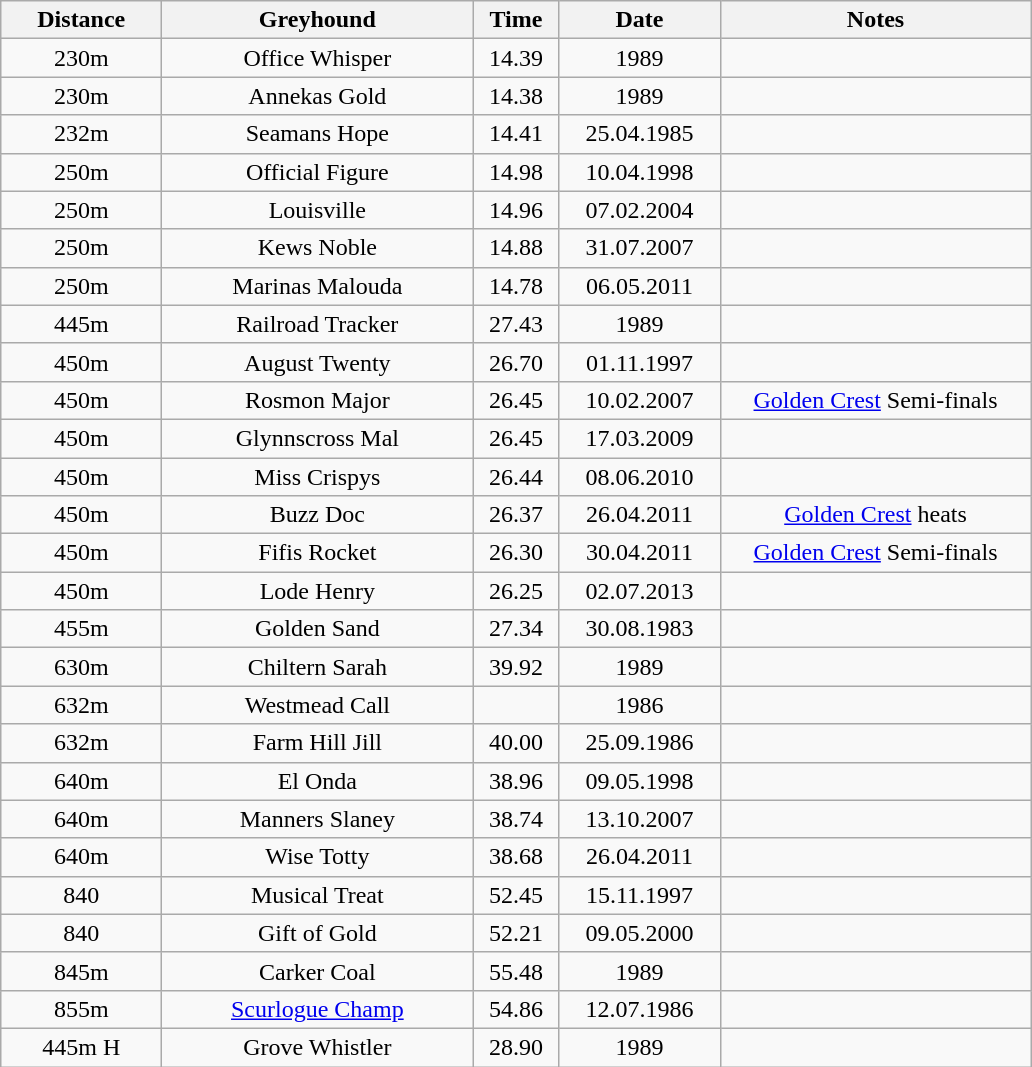<table class="wikitable" style="font-size: 100%">
<tr>
<th width=100>Distance</th>
<th width=200>Greyhound</th>
<th width=50>Time</th>
<th width=100>Date</th>
<th width=200>Notes</th>
</tr>
<tr align=center>
<td>230m</td>
<td>Office Whisper</td>
<td>14.39</td>
<td>1989</td>
<td></td>
</tr>
<tr align=center>
<td>230m</td>
<td>Annekas Gold</td>
<td>14.38</td>
<td>1989</td>
<td></td>
</tr>
<tr align=center>
<td>232m</td>
<td>Seamans Hope</td>
<td>14.41</td>
<td>25.04.1985</td>
<td></td>
</tr>
<tr align=center>
<td>250m</td>
<td>Official Figure</td>
<td>14.98</td>
<td>10.04.1998</td>
<td></td>
</tr>
<tr align=center>
<td>250m</td>
<td>Louisville</td>
<td>14.96</td>
<td>07.02.2004</td>
<td></td>
</tr>
<tr align=center>
<td>250m</td>
<td>Kews Noble</td>
<td>14.88</td>
<td>31.07.2007</td>
<td></td>
</tr>
<tr align=center>
<td>250m</td>
<td>Marinas Malouda</td>
<td>14.78</td>
<td>06.05.2011</td>
<td></td>
</tr>
<tr align=center>
<td>445m</td>
<td>Railroad Tracker</td>
<td>27.43</td>
<td>1989</td>
<td></td>
</tr>
<tr align=center>
<td>450m</td>
<td>August Twenty</td>
<td>26.70</td>
<td>01.11.1997</td>
<td></td>
</tr>
<tr align=center>
<td>450m</td>
<td>Rosmon Major</td>
<td>26.45</td>
<td>10.02.2007</td>
<td><a href='#'>Golden Crest</a> Semi-finals</td>
</tr>
<tr align=center>
<td>450m</td>
<td>Glynnscross Mal</td>
<td>26.45</td>
<td>17.03.2009</td>
<td></td>
</tr>
<tr align=center>
<td>450m</td>
<td>Miss Crispys</td>
<td>26.44</td>
<td>08.06.2010</td>
<td></td>
</tr>
<tr align=center>
<td>450m</td>
<td>Buzz Doc</td>
<td>26.37</td>
<td>26.04.2011</td>
<td><a href='#'>Golden Crest</a> heats</td>
</tr>
<tr align=center>
<td>450m</td>
<td>Fifis Rocket</td>
<td>26.30</td>
<td>30.04.2011</td>
<td><a href='#'>Golden Crest</a> Semi-finals</td>
</tr>
<tr align=center>
<td>450m</td>
<td>Lode Henry</td>
<td>26.25</td>
<td>02.07.2013</td>
<td></td>
</tr>
<tr align=center>
<td>455m</td>
<td>Golden Sand</td>
<td>27.34</td>
<td>30.08.1983</td>
<td></td>
</tr>
<tr align=center>
<td>630m</td>
<td>Chiltern Sarah</td>
<td>39.92</td>
<td>1989</td>
<td></td>
</tr>
<tr align=center>
<td>632m</td>
<td>Westmead Call</td>
<td></td>
<td>1986</td>
<td></td>
</tr>
<tr align=center>
<td>632m</td>
<td>Farm Hill Jill</td>
<td>40.00</td>
<td>25.09.1986</td>
<td></td>
</tr>
<tr align=center>
<td>640m</td>
<td>El Onda</td>
<td>38.96</td>
<td>09.05.1998</td>
<td></td>
</tr>
<tr align=center>
<td>640m</td>
<td>Manners Slaney</td>
<td>38.74</td>
<td>13.10.2007</td>
<td></td>
</tr>
<tr align=center>
<td>640m</td>
<td>Wise Totty</td>
<td>38.68</td>
<td>26.04.2011</td>
<td></td>
</tr>
<tr align=center>
<td>840</td>
<td>Musical Treat</td>
<td>52.45</td>
<td>15.11.1997</td>
<td></td>
</tr>
<tr align=center>
<td>840</td>
<td>Gift of Gold</td>
<td>52.21</td>
<td>09.05.2000</td>
<td></td>
</tr>
<tr align=center>
<td>845m</td>
<td>Carker Coal</td>
<td>55.48</td>
<td>1989</td>
<td></td>
</tr>
<tr align=center>
<td>855m</td>
<td><a href='#'>Scurlogue Champ</a></td>
<td>54.86</td>
<td>12.07.1986</td>
<td></td>
</tr>
<tr align=center>
<td>445m H</td>
<td>Grove Whistler</td>
<td>28.90</td>
<td>1989</td>
<td></td>
</tr>
</table>
